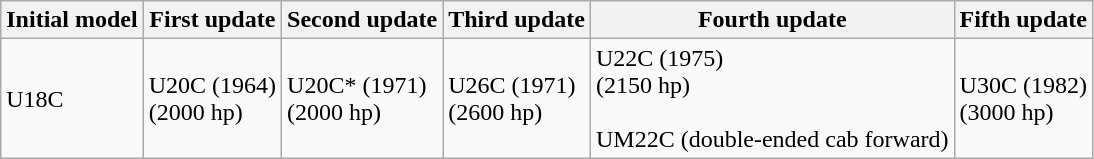<table class="wikitable">
<tr>
<th>Initial model</th>
<th>First update</th>
<th>Second update</th>
<th>Third update</th>
<th>Fourth update</th>
<th>Fifth update</th>
</tr>
<tr>
<td>U18C</td>
<td>U20C (1964)<br>(2000 hp)</td>
<td>U20C* (1971)<br>(2000 hp)</td>
<td>U26C (1971)<br>(2600 hp)</td>
<td>U22C (1975)<br>(2150 hp)<br><br>UM22C (double-ended cab forward)<br></td>
<td>U30C (1982)<br>(3000 hp)</td>
</tr>
</table>
